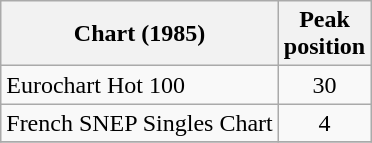<table class="wikitable sortable">
<tr>
<th>Chart (1985)</th>
<th>Peak<br>position</th>
</tr>
<tr>
<td>Eurochart Hot 100</td>
<td align="center">30</td>
</tr>
<tr>
<td>French SNEP Singles Chart</td>
<td align="center">4</td>
</tr>
<tr>
</tr>
</table>
